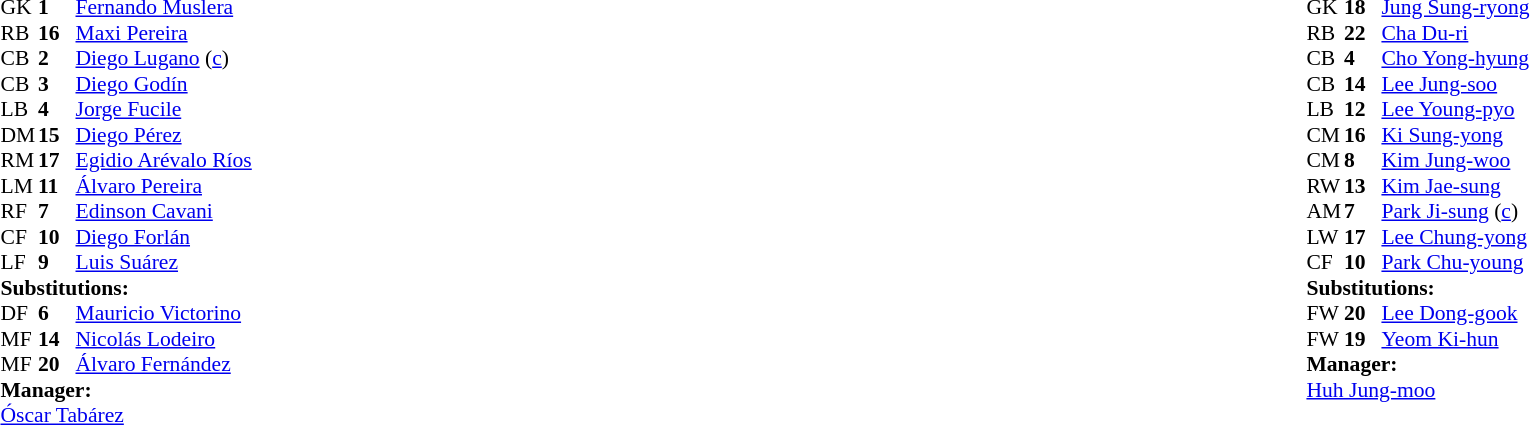<table style="width:100%">
<tr>
<td style="vertical-align:top;width:40%"><br><table style="font-size:90%" cellspacing="0" cellpadding="0">
<tr>
<th width="25"></th>
<th width="25"></th>
</tr>
<tr>
<td>GK</td>
<td><strong>1</strong></td>
<td><a href='#'>Fernando Muslera</a></td>
</tr>
<tr>
<td>RB</td>
<td><strong>16</strong></td>
<td><a href='#'>Maxi Pereira</a></td>
</tr>
<tr>
<td>CB</td>
<td><strong>2</strong></td>
<td><a href='#'>Diego Lugano</a> (<a href='#'>c</a>)</td>
</tr>
<tr>
<td>CB</td>
<td><strong>3</strong></td>
<td><a href='#'>Diego Godín</a></td>
<td></td>
<td></td>
</tr>
<tr>
<td>LB</td>
<td><strong>4</strong></td>
<td><a href='#'>Jorge Fucile</a></td>
</tr>
<tr>
<td>DM</td>
<td><strong>15</strong></td>
<td><a href='#'>Diego Pérez</a></td>
</tr>
<tr>
<td>RM</td>
<td><strong>17</strong></td>
<td><a href='#'>Egidio Arévalo Ríos</a></td>
</tr>
<tr>
<td>LM</td>
<td><strong>11</strong></td>
<td><a href='#'>Álvaro Pereira</a></td>
<td></td>
<td></td>
</tr>
<tr>
<td>RF</td>
<td><strong>7</strong></td>
<td><a href='#'>Edinson Cavani</a></td>
</tr>
<tr>
<td>CF</td>
<td><strong>10</strong></td>
<td><a href='#'>Diego Forlán</a></td>
</tr>
<tr>
<td>LF</td>
<td><strong>9</strong></td>
<td><a href='#'>Luis Suárez</a></td>
<td></td>
<td></td>
</tr>
<tr>
<td colspan=3><strong>Substitutions:</strong></td>
</tr>
<tr>
<td>DF</td>
<td><strong>6</strong></td>
<td><a href='#'>Mauricio Victorino</a></td>
<td></td>
<td></td>
</tr>
<tr>
<td>MF</td>
<td><strong>14</strong></td>
<td><a href='#'>Nicolás Lodeiro</a></td>
<td></td>
<td></td>
</tr>
<tr>
<td>MF</td>
<td><strong>20</strong></td>
<td><a href='#'>Álvaro Fernández</a></td>
<td></td>
<td></td>
</tr>
<tr>
<td colspan=3><strong>Manager:</strong></td>
</tr>
<tr>
<td colspan=3><a href='#'>Óscar Tabárez</a></td>
</tr>
</table>
</td>
<td valign="top"></td>
<td style="vertical-align:top;width:50%"><br><table cellspacing="0" cellpadding="0" style="font-size:90%;margin:auto">
<tr>
<th width=25></th>
<th width=25></th>
</tr>
<tr>
<td>GK</td>
<td><strong>18</strong></td>
<td><a href='#'>Jung Sung-ryong</a></td>
</tr>
<tr>
<td>RB</td>
<td><strong>22</strong></td>
<td><a href='#'>Cha Du-ri</a></td>
<td></td>
</tr>
<tr>
<td>CB</td>
<td><strong>4</strong></td>
<td><a href='#'>Cho Yong-hyung</a></td>
<td></td>
</tr>
<tr>
<td>CB</td>
<td><strong>14</strong></td>
<td><a href='#'>Lee Jung-soo</a></td>
</tr>
<tr>
<td>LB</td>
<td><strong>12</strong></td>
<td><a href='#'>Lee Young-pyo</a></td>
</tr>
<tr>
<td>CM</td>
<td><strong>16</strong></td>
<td><a href='#'>Ki Sung-yong</a></td>
<td></td>
<td></td>
</tr>
<tr>
<td>CM</td>
<td><strong>8</strong></td>
<td><a href='#'>Kim Jung-woo</a></td>
<td></td>
</tr>
<tr>
<td>RW</td>
<td><strong>13</strong></td>
<td><a href='#'>Kim Jae-sung</a></td>
<td></td>
<td></td>
</tr>
<tr>
<td>AM</td>
<td><strong>7</strong></td>
<td><a href='#'>Park Ji-sung</a> (<a href='#'>c</a>)</td>
</tr>
<tr>
<td>LW</td>
<td><strong>17</strong></td>
<td><a href='#'>Lee Chung-yong</a></td>
</tr>
<tr>
<td>CF</td>
<td><strong>10</strong></td>
<td><a href='#'>Park Chu-young</a></td>
</tr>
<tr>
<td colspan=3><strong>Substitutions:</strong></td>
</tr>
<tr>
<td>FW</td>
<td><strong>20</strong></td>
<td><a href='#'>Lee Dong-gook</a></td>
<td></td>
<td></td>
</tr>
<tr>
<td>FW</td>
<td><strong>19</strong></td>
<td><a href='#'>Yeom Ki-hun</a></td>
<td></td>
<td></td>
</tr>
<tr>
<td colspan=3><strong>Manager:</strong></td>
</tr>
<tr>
<td colspan=4><a href='#'>Huh Jung-moo</a></td>
</tr>
</table>
</td>
</tr>
</table>
